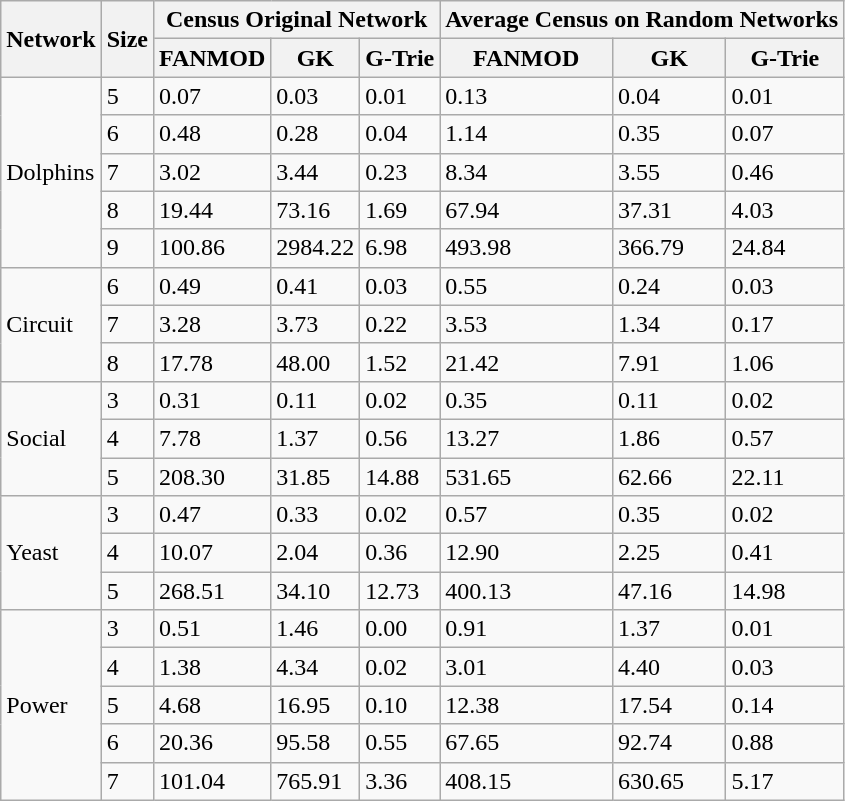<table class="wikitable">
<tr>
<th rowspan="2">Network</th>
<th rowspan="2">Size</th>
<th colspan="3">Census Original Network</th>
<th colspan="3">Average Census on Random Networks</th>
</tr>
<tr>
<th>FANMOD</th>
<th>GK</th>
<th>G-Trie</th>
<th>FANMOD</th>
<th>GK</th>
<th>G-Trie</th>
</tr>
<tr>
<td rowspan="5">Dolphins</td>
<td>5</td>
<td>0.07</td>
<td>0.03</td>
<td>0.01</td>
<td>0.13</td>
<td>0.04</td>
<td>0.01</td>
</tr>
<tr>
<td>6</td>
<td>0.48</td>
<td>0.28</td>
<td>0.04</td>
<td>1.14</td>
<td>0.35</td>
<td>0.07</td>
</tr>
<tr>
<td>7</td>
<td>3.02</td>
<td>3.44</td>
<td>0.23</td>
<td>8.34</td>
<td>3.55</td>
<td>0.46</td>
</tr>
<tr>
<td>8</td>
<td>19.44</td>
<td>73.16</td>
<td>1.69</td>
<td>67.94</td>
<td>37.31</td>
<td>4.03</td>
</tr>
<tr>
<td>9</td>
<td>100.86</td>
<td>2984.22</td>
<td>6.98</td>
<td>493.98</td>
<td>366.79</td>
<td>24.84</td>
</tr>
<tr>
<td rowspan="3">Circuit</td>
<td>6</td>
<td>0.49</td>
<td>0.41</td>
<td>0.03</td>
<td>0.55</td>
<td>0.24</td>
<td>0.03</td>
</tr>
<tr>
<td>7</td>
<td>3.28</td>
<td>3.73</td>
<td>0.22</td>
<td>3.53</td>
<td>1.34</td>
<td>0.17</td>
</tr>
<tr>
<td>8</td>
<td>17.78</td>
<td>48.00</td>
<td>1.52</td>
<td>21.42</td>
<td>7.91</td>
<td>1.06</td>
</tr>
<tr>
<td rowspan="3">Social</td>
<td>3</td>
<td>0.31</td>
<td>0.11</td>
<td>0.02</td>
<td>0.35</td>
<td>0.11</td>
<td>0.02</td>
</tr>
<tr>
<td>4</td>
<td>7.78</td>
<td>1.37</td>
<td>0.56</td>
<td>13.27</td>
<td>1.86</td>
<td>0.57</td>
</tr>
<tr>
<td>5</td>
<td>208.30</td>
<td>31.85</td>
<td>14.88</td>
<td>531.65</td>
<td>62.66</td>
<td>22.11</td>
</tr>
<tr>
<td rowspan="3">Yeast</td>
<td>3</td>
<td>0.47</td>
<td>0.33</td>
<td>0.02</td>
<td>0.57</td>
<td>0.35</td>
<td>0.02</td>
</tr>
<tr>
<td>4</td>
<td>10.07</td>
<td>2.04</td>
<td>0.36</td>
<td>12.90</td>
<td>2.25</td>
<td>0.41</td>
</tr>
<tr>
<td>5</td>
<td>268.51</td>
<td>34.10</td>
<td>12.73</td>
<td>400.13</td>
<td>47.16</td>
<td>14.98</td>
</tr>
<tr>
<td rowspan="5">Power</td>
<td>3</td>
<td>0.51</td>
<td>1.46</td>
<td>0.00</td>
<td>0.91</td>
<td>1.37</td>
<td>0.01</td>
</tr>
<tr>
<td>4</td>
<td>1.38</td>
<td>4.34</td>
<td>0.02</td>
<td>3.01</td>
<td>4.40</td>
<td>0.03</td>
</tr>
<tr>
<td>5</td>
<td>4.68</td>
<td>16.95</td>
<td>0.10</td>
<td>12.38</td>
<td>17.54</td>
<td>0.14</td>
</tr>
<tr>
<td>6</td>
<td>20.36</td>
<td>95.58</td>
<td>0.55</td>
<td>67.65</td>
<td>92.74</td>
<td>0.88</td>
</tr>
<tr>
<td>7</td>
<td>101.04</td>
<td>765.91</td>
<td>3.36</td>
<td>408.15</td>
<td>630.65</td>
<td>5.17</td>
</tr>
</table>
